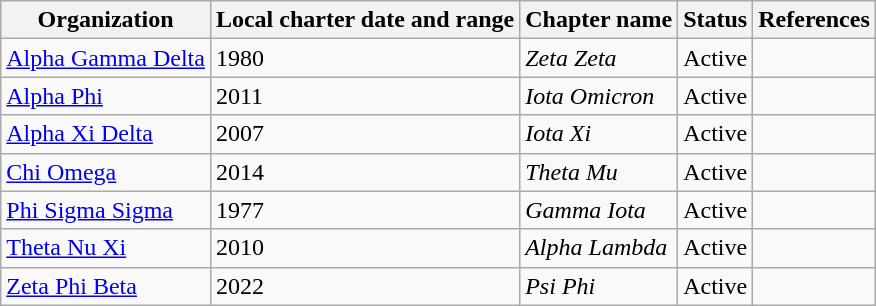<table class="wikitable sortable">
<tr>
<th>Organization</th>
<th>Local charter date and range</th>
<th>Chapter name</th>
<th>Status</th>
<th>References</th>
</tr>
<tr>
<td><a href='#'>Alpha Gamma Delta</a></td>
<td>1980</td>
<td><em>Zeta Zeta</em></td>
<td>Active</td>
<td></td>
</tr>
<tr>
<td><a href='#'>Alpha Phi</a></td>
<td>2011</td>
<td><em>Iota Omicron</em></td>
<td>Active</td>
<td></td>
</tr>
<tr>
<td><a href='#'>Alpha Xi Delta</a></td>
<td>2007</td>
<td><em>Iota Xi</em></td>
<td>Active</td>
<td></td>
</tr>
<tr>
<td><a href='#'>Chi Omega</a></td>
<td>2014</td>
<td><em>Theta Mu</em></td>
<td>Active</td>
<td></td>
</tr>
<tr>
<td><a href='#'>Phi Sigma Sigma</a></td>
<td>1977</td>
<td><em>Gamma Iota</em></td>
<td>Active</td>
<td></td>
</tr>
<tr>
<td><a href='#'>Theta Nu Xi</a></td>
<td>2010</td>
<td><em>Alpha Lambda</em></td>
<td>Active</td>
<td></td>
</tr>
<tr>
<td><a href='#'>Zeta Phi Beta</a></td>
<td>2022</td>
<td><em>Psi Phi</em></td>
<td>Active</td>
<td></td>
</tr>
</table>
